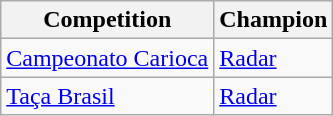<table class="wikitable">
<tr>
<th>Competition</th>
<th>Champion</th>
</tr>
<tr>
<td><a href='#'>Campeonato Carioca</a></td>
<td><a href='#'>Radar</a></td>
</tr>
<tr>
<td><a href='#'>Taça Brasil</a></td>
<td><a href='#'>Radar</a></td>
</tr>
</table>
